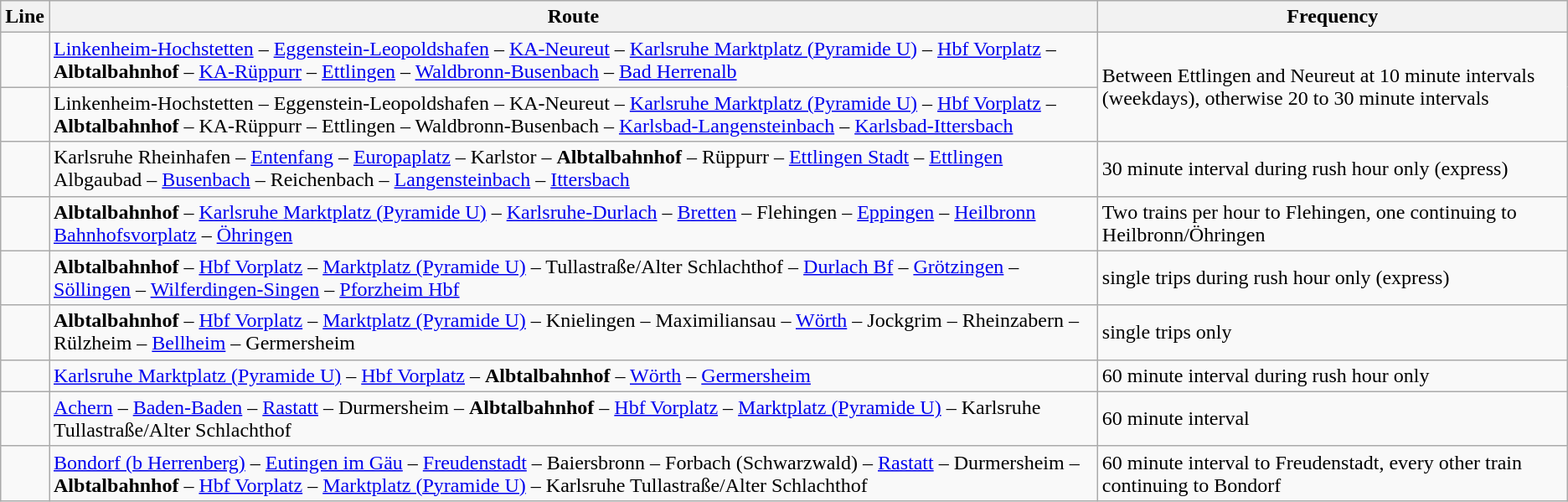<table class="wikitable">
<tr>
<th>Line</th>
<th>Route</th>
<th>Frequency</th>
</tr>
<tr>
<td></td>
<td><a href='#'>Linkenheim-Hochstetten</a> – <a href='#'>Eggenstein-Leopoldshafen</a> – <a href='#'>KA-Neureut</a> – <a href='#'>Karlsruhe Marktplatz (Pyramide U)</a> – <a href='#'>Hbf Vorplatz</a> – <strong>Albtalbahnhof</strong> – <a href='#'>KA-Rüppurr</a> – <a href='#'>Ettlingen</a> – <a href='#'>Waldbronn-Busenbach</a> – <a href='#'>Bad Herrenalb</a></td>
<td rowspan="2">Between Ettlingen and Neureut at 10 minute intervals (weekdays), otherwise 20 to 30 minute intervals</td>
</tr>
<tr>
<td></td>
<td>Linkenheim-Hochstetten – Eggenstein-Leopoldshafen – KA-Neureut – <a href='#'>Karlsruhe Marktplatz (Pyramide U)</a> – <a href='#'>Hbf Vorplatz</a> – <strong>Albtalbahnhof</strong> – KA-Rüppurr – Ettlingen – Waldbronn-Busenbach – <a href='#'>Karlsbad-Langensteinbach</a> – <a href='#'>Karlsbad-Ittersbach</a></td>
</tr>
<tr>
<td></td>
<td>Karlsruhe Rheinhafen – <a href='#'>Entenfang</a> – <a href='#'>Europaplatz</a> – Karlstor – <strong>Albtalbahnhof</strong> – Rüppurr – <a href='#'>Ettlingen Stadt</a> – <a href='#'>Ettlingen</a> Albgaubad – <a href='#'>Busenbach</a> – Reichenbach – <a href='#'>Langensteinbach</a> – <a href='#'>Ittersbach</a></td>
<td>30 minute interval during rush hour only (express)</td>
</tr>
<tr>
<td></td>
<td><strong>Albtalbahnhof</strong> – <a href='#'>Karlsruhe Marktplatz (Pyramide U)</a> – <a href='#'>Karlsruhe-Durlach</a> – <a href='#'>Bretten</a> – Flehingen – <a href='#'>Eppingen</a> – <a href='#'>Heilbronn Bahnhofsvorplatz</a> – <a href='#'>Öhringen</a></td>
<td>Two trains per hour to Flehingen, one continuing to Heilbronn/Öhringen</td>
</tr>
<tr>
<td></td>
<td><strong>Albtalbahnhof</strong> – <a href='#'>Hbf Vorplatz</a> – <a href='#'>Marktplatz (Pyramide U)</a> – Tullastraße/Alter Schlachthof – <a href='#'>Durlach Bf</a> – <a href='#'>Grötzingen</a> – <a href='#'>Söllingen</a> – <a href='#'>Wilferdingen-Singen</a> – <a href='#'>Pforzheim Hbf</a></td>
<td>single trips during rush hour only (express)</td>
</tr>
<tr>
<td></td>
<td><strong>Albtalbahnhof</strong> – <a href='#'>Hbf Vorplatz</a> – <a href='#'>Marktplatz (Pyramide U)</a> – Knielingen – Maximiliansau – <a href='#'>Wörth</a> – Jockgrim – Rheinzabern – Rülzheim – <a href='#'>Bellheim</a> – Germersheim</td>
<td>single trips only</td>
</tr>
<tr>
<td></td>
<td><a href='#'>Karlsruhe Marktplatz (Pyramide U)</a> – <a href='#'>Hbf Vorplatz</a> – <strong>Albtalbahnhof</strong> – <a href='#'>Wörth</a> – <a href='#'>Germersheim</a></td>
<td>60 minute interval during rush hour only</td>
</tr>
<tr>
<td></td>
<td><a href='#'>Achern</a> – <a href='#'>Baden-Baden</a> – <a href='#'>Rastatt</a> – Durmersheim – <strong>Albtalbahnhof</strong> – <a href='#'>Hbf Vorplatz</a> – <a href='#'>Marktplatz (Pyramide U)</a> – Karlsruhe Tullastraße/Alter Schlachthof</td>
<td>60 minute interval</td>
</tr>
<tr>
<td></td>
<td><a href='#'>Bondorf (b Herrenberg)</a> – <a href='#'>Eutingen im Gäu</a> – <a href='#'>Freudenstadt</a> – Baiersbronn – Forbach (Schwarzwald) – <a href='#'>Rastatt</a> – Durmersheim – <strong>Albtalbahnhof</strong>  – <a href='#'>Hbf Vorplatz</a> – <a href='#'>Marktplatz (Pyramide U)</a> – Karlsruhe Tullastraße/Alter Schlachthof</td>
<td>60 minute interval to Freudenstadt, every other train continuing to Bondorf</td>
</tr>
</table>
